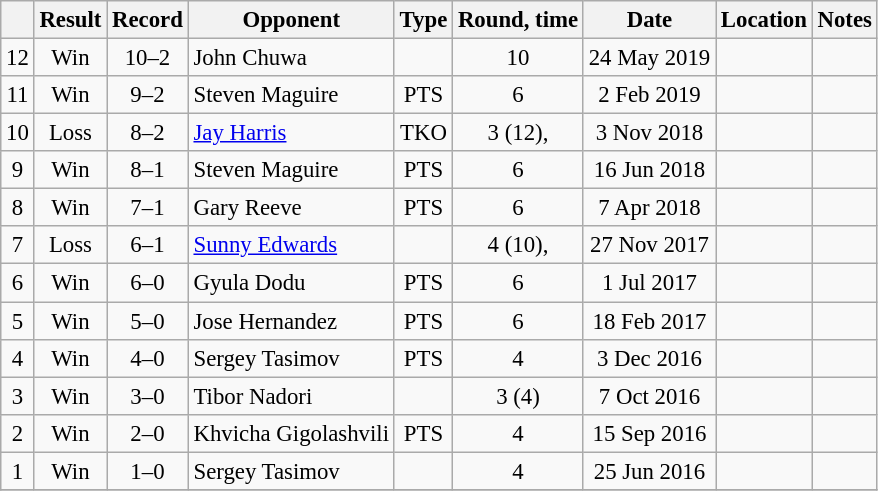<table class="wikitable" style="text-align:center; font-size:95%">
<tr>
<th></th>
<th>Result</th>
<th>Record</th>
<th>Opponent</th>
<th>Type</th>
<th>Round, time</th>
<th>Date</th>
<th>Location</th>
<th>Notes</th>
</tr>
<tr>
<td>12</td>
<td>Win</td>
<td>10–2</td>
<td align=left> John Chuwa</td>
<td></td>
<td>10</td>
<td>24 May 2019</td>
<td align=left></td>
<td align=left></td>
</tr>
<tr>
<td>11</td>
<td>Win</td>
<td>9–2</td>
<td align=left> Steven Maguire</td>
<td>PTS</td>
<td>6</td>
<td>2 Feb 2019</td>
<td align=left></td>
<td></td>
</tr>
<tr>
<td>10</td>
<td>Loss</td>
<td>8–2</td>
<td align=left> <a href='#'>Jay Harris</a></td>
<td>TKO</td>
<td>3 (12), </td>
<td>3 Nov 2018</td>
<td align=left></td>
<td align=left></td>
</tr>
<tr>
<td>9</td>
<td>Win</td>
<td>8–1</td>
<td align=left> Steven Maguire</td>
<td>PTS</td>
<td>6</td>
<td>16 Jun 2018</td>
<td align=left></td>
<td></td>
</tr>
<tr>
<td>8</td>
<td>Win</td>
<td>7–1</td>
<td align=left> Gary Reeve</td>
<td>PTS</td>
<td>6</td>
<td>7 Apr 2018</td>
<td align=left></td>
<td></td>
</tr>
<tr>
<td>7</td>
<td>Loss</td>
<td>6–1</td>
<td align=left> <a href='#'>Sunny Edwards</a></td>
<td></td>
<td>4 (10), </td>
<td>27 Nov 2017</td>
<td align=left></td>
<td align=left></td>
</tr>
<tr>
<td>6</td>
<td>Win</td>
<td>6–0</td>
<td align=left> Gyula Dodu</td>
<td>PTS</td>
<td>6</td>
<td>1 Jul 2017</td>
<td align=left></td>
<td></td>
</tr>
<tr>
<td>5</td>
<td>Win</td>
<td>5–0</td>
<td align=left> Jose Hernandez</td>
<td>PTS</td>
<td>6</td>
<td>18 Feb 2017</td>
<td align=left></td>
<td></td>
</tr>
<tr>
<td>4</td>
<td>Win</td>
<td>4–0</td>
<td align=left> Sergey Tasimov</td>
<td>PTS</td>
<td>4</td>
<td>3 Dec 2016</td>
<td align=left></td>
<td></td>
</tr>
<tr>
<td>3</td>
<td>Win</td>
<td>3–0</td>
<td align=left> Tibor Nadori</td>
<td></td>
<td>3 (4)</td>
<td>7 Oct 2016</td>
<td align=left></td>
<td></td>
</tr>
<tr>
<td>2</td>
<td>Win</td>
<td>2–0</td>
<td align=left> Khvicha Gigolashvili</td>
<td>PTS</td>
<td>4</td>
<td>15 Sep 2016</td>
<td align=left></td>
<td></td>
</tr>
<tr>
<td>1</td>
<td>Win</td>
<td>1–0</td>
<td align=left> Sergey Tasimov</td>
<td></td>
<td>4</td>
<td>25 Jun 2016</td>
<td align=left></td>
<td></td>
</tr>
<tr>
</tr>
</table>
